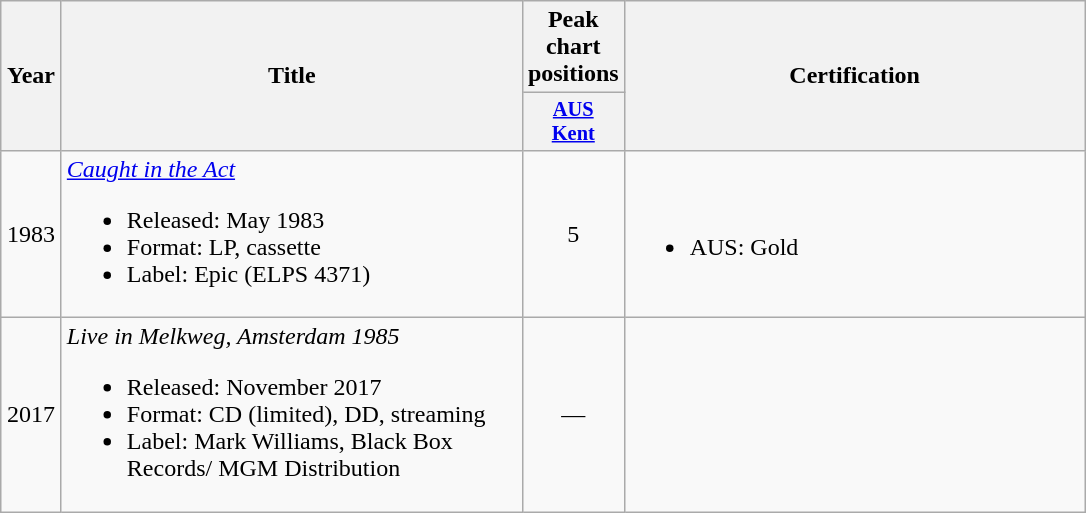<table class="wikitable">
<tr>
<th rowspan="2" width="33">Year</th>
<th rowspan="2" width="300">Title</th>
<th colspan="1">Peak chart positions</th>
<th rowspan="2" width="300">Certification</th>
</tr>
<tr>
<th style="width:3em;font-size:85%"><a href='#'>AUS<br>Kent</a><br></th>
</tr>
<tr>
<td align="center">1983</td>
<td><em><a href='#'>Caught in the Act</a></em><br><ul><li>Released: May 1983</li><li>Format: LP, cassette</li><li>Label: Epic (ELPS 4371)</li></ul></td>
<td align="center">5</td>
<td><br><ul><li>AUS: Gold</li></ul></td>
</tr>
<tr>
<td align="center">2017</td>
<td><em>Live in Melkweg, Amsterdam 1985</em><br><ul><li>Released: November 2017</li><li>Format: CD (limited), DD, streaming</li><li>Label: Mark Williams, Black Box Records/ MGM Distribution</li></ul></td>
<td align="center">—</td>
<td></td>
</tr>
</table>
